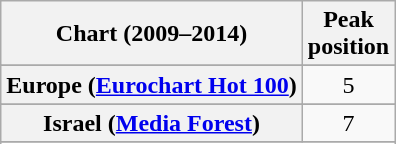<table class="wikitable sortable plainrowheaders" style="text-align:center">
<tr>
<th>Chart (2009–2014)</th>
<th>Peak<br>position</th>
</tr>
<tr>
</tr>
<tr>
</tr>
<tr>
</tr>
<tr>
</tr>
<tr>
</tr>
<tr>
<th scope="row">Europe (<a href='#'>Eurochart Hot 100</a>)</th>
<td>5</td>
</tr>
<tr>
</tr>
<tr>
</tr>
<tr>
<th scope="row">Israel (<a href='#'>Media Forest</a>)</th>
<td>7</td>
</tr>
<tr>
</tr>
<tr>
</tr>
<tr>
</tr>
</table>
